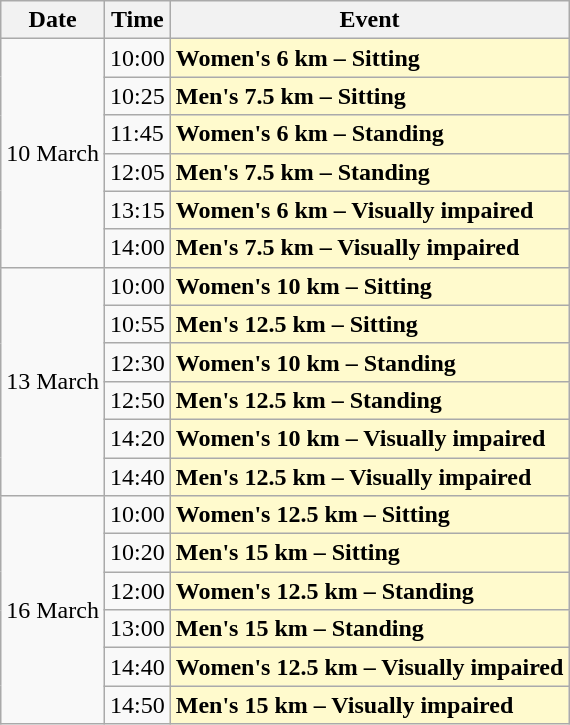<table class=wikitable>
<tr>
<th>Date</th>
<th>Time</th>
<th>Event</th>
</tr>
<tr>
<td rowspan=6>10 March</td>
<td>10:00</td>
<td style=background:lemonchiffon><strong>Women's 6 km – Sitting</strong></td>
</tr>
<tr>
<td>10:25</td>
<td style=background:lemonchiffon><strong>Men's 7.5 km – Sitting</strong></td>
</tr>
<tr>
<td>11:45</td>
<td style=background:lemonchiffon><strong>Women's 6 km – Standing</strong></td>
</tr>
<tr>
<td>12:05</td>
<td style=background:lemonchiffon><strong>Men's 7.5 km – Standing</strong></td>
</tr>
<tr>
<td>13:15</td>
<td style=background:lemonchiffon><strong>Women's 6 km – Visually impaired</strong></td>
</tr>
<tr>
<td>14:00</td>
<td style=background:lemonchiffon><strong>Men's 7.5 km – Visually impaired</strong></td>
</tr>
<tr>
<td rowspan=6>13 March</td>
<td>10:00</td>
<td style=background:lemonchiffon><strong>Women's 10 km – Sitting</strong></td>
</tr>
<tr>
<td>10:55</td>
<td style=background:lemonchiffon><strong>Men's 12.5 km – Sitting</strong></td>
</tr>
<tr>
<td>12:30</td>
<td style=background:lemonchiffon><strong>Women's 10 km – Standing</strong></td>
</tr>
<tr>
<td>12:50</td>
<td style=background:lemonchiffon><strong>Men's 12.5 km – Standing</strong></td>
</tr>
<tr>
<td>14:20</td>
<td style=background:lemonchiffon><strong>Women's 10 km – Visually impaired</strong></td>
</tr>
<tr>
<td>14:40</td>
<td style=background:lemonchiffon><strong>Men's 12.5 km – Visually impaired</strong></td>
</tr>
<tr>
<td rowspan=6>16 March</td>
<td>10:00</td>
<td style=background:lemonchiffon><strong>Women's 12.5 km – Sitting</strong></td>
</tr>
<tr>
<td>10:20</td>
<td style=background:lemonchiffon><strong>Men's 15 km – Sitting</strong></td>
</tr>
<tr>
<td>12:00</td>
<td style=background:lemonchiffon><strong>Women's 12.5 km – Standing</strong></td>
</tr>
<tr>
<td>13:00</td>
<td style=background:lemonchiffon><strong>Men's 15 km – Standing</strong></td>
</tr>
<tr>
<td>14:40</td>
<td style=background:lemonchiffon><strong>Women's 12.5 km – Visually impaired</strong></td>
</tr>
<tr>
<td>14:50</td>
<td style=background:lemonchiffon><strong>Men's 15 km – Visually impaired</strong></td>
</tr>
</table>
